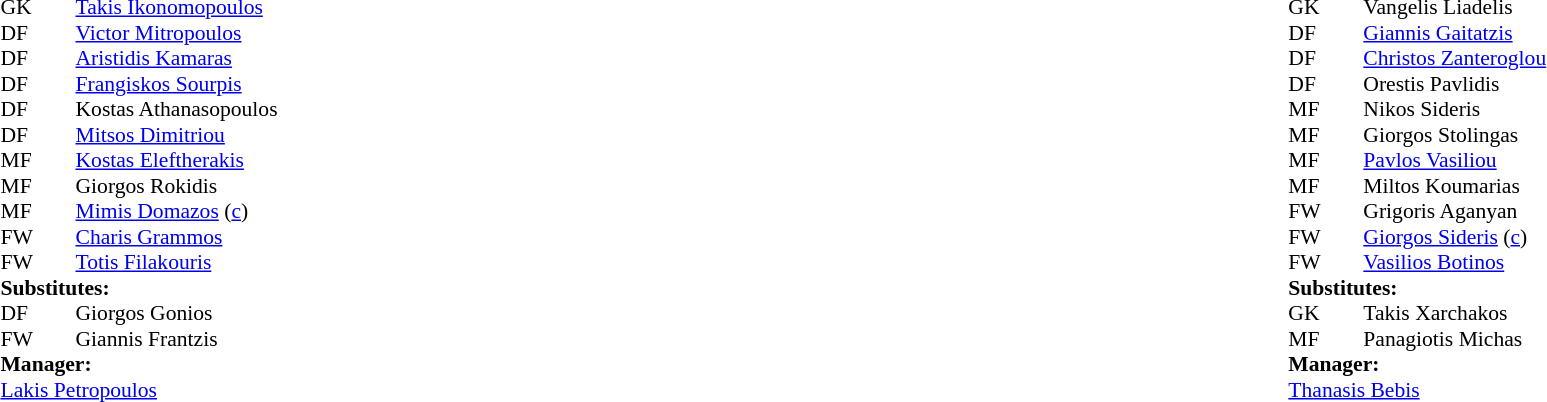<table width="100%">
<tr>
<td valign="top" width="50%"><br><table style="font-size: 90%" cellspacing="0" cellpadding="0">
<tr>
<th width="25"></th>
<th width="25"></th>
</tr>
<tr>
<td>GK</td>
<td></td>
<td> <a href='#'>Takis Ikonomopoulos</a></td>
</tr>
<tr>
<td>DF</td>
<td></td>
<td> <a href='#'>Victor Mitropoulos</a></td>
<td></td>
</tr>
<tr>
<td>DF</td>
<td></td>
<td> <a href='#'>Aristidis Kamaras</a></td>
</tr>
<tr>
<td>DF</td>
<td></td>
<td> <a href='#'>Frangiskos Sourpis</a></td>
</tr>
<tr>
<td>DF</td>
<td></td>
<td> Kostas Athanasopoulos</td>
</tr>
<tr>
<td>DF</td>
<td></td>
<td> <a href='#'>Mitsos Dimitriou</a></td>
</tr>
<tr>
<td>MF</td>
<td></td>
<td> <a href='#'>Kostas Eleftherakis</a></td>
</tr>
<tr>
<td>MF</td>
<td></td>
<td> Giorgos Rokidis</td>
<td></td>
<td></td>
</tr>
<tr>
<td>MF</td>
<td></td>
<td> <a href='#'>Mimis Domazos</a> (<a href='#'>c</a>)</td>
</tr>
<tr>
<td>FW</td>
<td></td>
<td> <a href='#'>Charis Grammos</a></td>
<td></td>
<td></td>
</tr>
<tr>
<td>FW</td>
<td></td>
<td> <a href='#'>Totis Filakouris</a></td>
</tr>
<tr>
<td colspan=4><strong>Substitutes:</strong></td>
</tr>
<tr>
<td>DF</td>
<td></td>
<td> Giorgos Gonios</td>
<td></td>
<td></td>
</tr>
<tr>
<td>FW</td>
<td></td>
<td> Giannis Frantzis</td>
<td></td>
<td></td>
</tr>
<tr>
<td colspan=4><strong>Manager:</strong></td>
</tr>
<tr>
<td colspan="4"> <a href='#'>Lakis Petropoulos</a></td>
</tr>
</table>
</td>
<td valign="top" width="50%"><br><table style="font-size: 90%" cellspacing="0" cellpadding="0" align="center">
<tr>
<th width="25"></th>
<th width="25"></th>
</tr>
<tr>
<td>GK</td>
<td></td>
<td> Vangelis Liadelis</td>
<td></td>
<td></td>
</tr>
<tr>
<td>DF</td>
<td></td>
<td> <a href='#'>Giannis Gaitatzis</a></td>
</tr>
<tr>
<td>DF</td>
<td></td>
<td> <a href='#'>Christos Zanteroglou</a></td>
</tr>
<tr>
<td>DF</td>
<td></td>
<td> Orestis Pavlidis</td>
</tr>
<tr>
<td>MF</td>
<td></td>
<td> Nikos Sideris</td>
</tr>
<tr>
<td>MF</td>
<td></td>
<td> Giorgos Stolingas</td>
<td></td>
<td></td>
</tr>
<tr>
<td>MF</td>
<td></td>
<td> <a href='#'>Pavlos Vasiliou</a></td>
</tr>
<tr>
<td>MF</td>
<td></td>
<td> Miltos Koumarias</td>
</tr>
<tr>
<td>FW</td>
<td></td>
<td> Grigoris Aganyan</td>
</tr>
<tr>
<td>FW</td>
<td></td>
<td> <a href='#'>Giorgos Sideris</a> (<a href='#'>c</a>)</td>
</tr>
<tr>
<td>FW</td>
<td></td>
<td> <a href='#'>Vasilios Botinos</a></td>
<td></td>
</tr>
<tr>
<td colspan=4><strong>Substitutes:</strong></td>
</tr>
<tr>
<td>GK</td>
<td></td>
<td> Takis Xarchakos</td>
<td></td>
<td></td>
</tr>
<tr>
<td>MF</td>
<td></td>
<td> Panagiotis Michas</td>
<td></td>
<td></td>
</tr>
<tr>
<td colspan=4><strong>Manager:</strong></td>
</tr>
<tr>
<td colspan="4"> <a href='#'>Thanasis Bebis</a></td>
</tr>
</table>
</td>
</tr>
</table>
